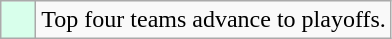<table class="wikitable">
<tr>
<td bgcolor=#d8ffeb>    </td>
<td>Top four teams advance to playoffs.</td>
</tr>
</table>
